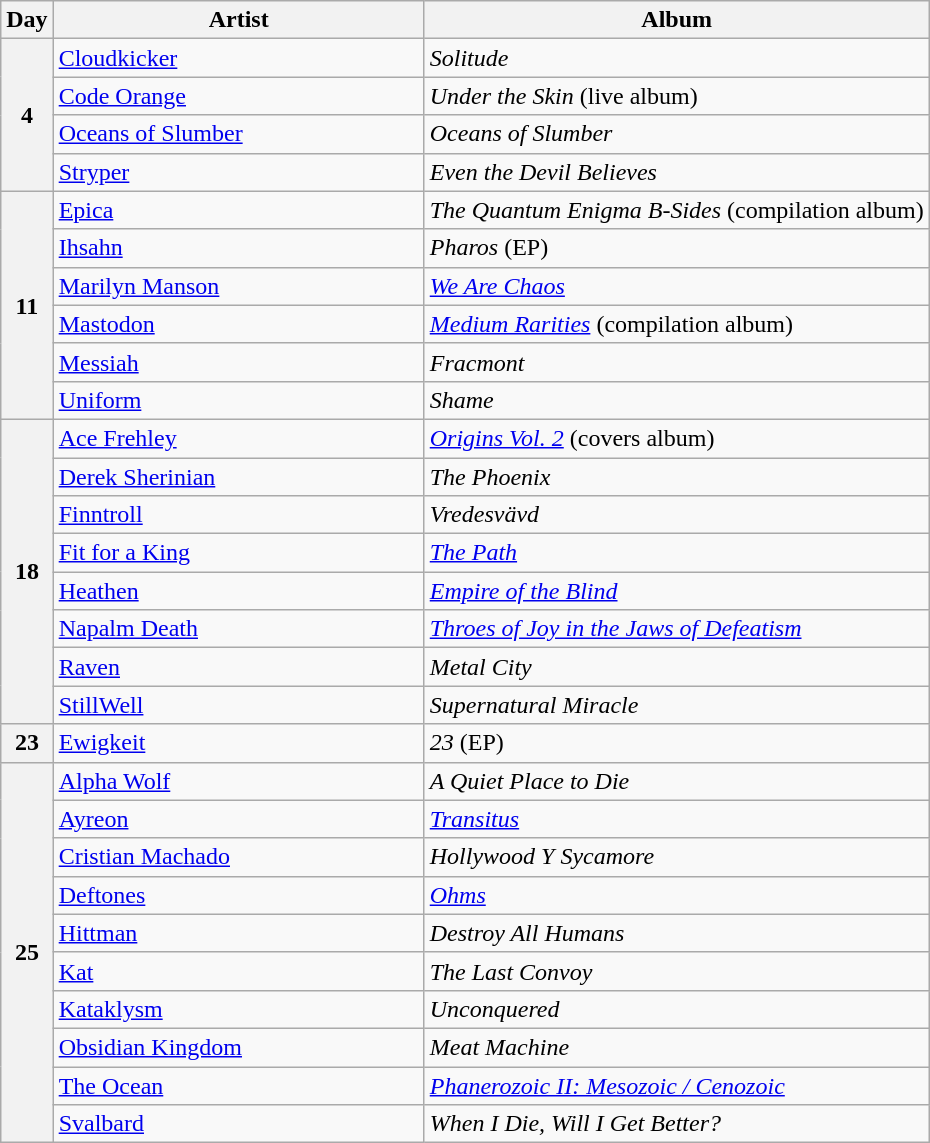<table class="wikitable" id="table_October">
<tr>
<th scope="col">Day</th>
<th scope="col" style="width:15em;">Artist</th>
<th scope="col">Album</th>
</tr>
<tr>
<th scope="row" rowspan="4">4</th>
<td><a href='#'>Cloudkicker</a></td>
<td><em>Solitude</em></td>
</tr>
<tr>
<td><a href='#'>Code Orange</a></td>
<td><em>Under the Skin</em> (live album)</td>
</tr>
<tr>
<td><a href='#'>Oceans of Slumber</a></td>
<td><em>Oceans of Slumber</em></td>
</tr>
<tr>
<td><a href='#'>Stryper</a></td>
<td><em>Even the Devil Believes</em></td>
</tr>
<tr>
<th scope="row" rowspan="6">11</th>
<td><a href='#'>Epica</a></td>
<td><em>The Quantum Enigma B-Sides</em> (compilation album)</td>
</tr>
<tr>
<td><a href='#'>Ihsahn</a></td>
<td><em>Pharos</em> (EP)</td>
</tr>
<tr>
<td><a href='#'>Marilyn Manson</a></td>
<td><em><a href='#'>We Are Chaos</a></em></td>
</tr>
<tr>
<td><a href='#'>Mastodon</a></td>
<td><em><a href='#'>Medium Rarities</a></em> (compilation album)</td>
</tr>
<tr>
<td><a href='#'>Messiah</a></td>
<td><em>Fracmont</em></td>
</tr>
<tr>
<td><a href='#'>Uniform</a></td>
<td><em>Shame</em></td>
</tr>
<tr>
<th scope="row" rowspan="8">18</th>
<td><a href='#'>Ace Frehley</a></td>
<td><em><a href='#'>Origins Vol. 2</a></em> (covers album)</td>
</tr>
<tr>
<td><a href='#'>Derek Sherinian</a></td>
<td><em>The Phoenix</em></td>
</tr>
<tr>
<td><a href='#'>Finntroll</a></td>
<td><em>Vredesvävd</em></td>
</tr>
<tr>
<td><a href='#'>Fit for a King</a></td>
<td><em><a href='#'>The Path</a></em></td>
</tr>
<tr>
<td><a href='#'>Heathen</a></td>
<td><em><a href='#'>Empire of the Blind</a></em></td>
</tr>
<tr>
<td><a href='#'>Napalm Death</a></td>
<td><em><a href='#'>Throes of Joy in the Jaws of Defeatism</a></em></td>
</tr>
<tr>
<td><a href='#'>Raven</a></td>
<td><em>Metal City</em></td>
</tr>
<tr>
<td><a href='#'>StillWell</a></td>
<td><em>Supernatural Miracle</em></td>
</tr>
<tr>
<th scope="row">23</th>
<td><a href='#'>Ewigkeit</a></td>
<td><em>23</em> (EP)</td>
</tr>
<tr>
<th scope="row" rowspan="10">25</th>
<td><a href='#'>Alpha Wolf</a></td>
<td><em>A Quiet Place to Die</em></td>
</tr>
<tr>
<td><a href='#'>Ayreon</a></td>
<td><em><a href='#'>Transitus</a></em></td>
</tr>
<tr>
<td><a href='#'>Cristian Machado</a></td>
<td><em>Hollywood Y Sycamore</em></td>
</tr>
<tr>
<td><a href='#'>Deftones</a></td>
<td><em><a href='#'>Ohms</a></em></td>
</tr>
<tr>
<td><a href='#'>Hittman</a></td>
<td><em>Destroy All Humans</em></td>
</tr>
<tr>
<td><a href='#'>Kat</a></td>
<td><em>The Last Convoy</em></td>
</tr>
<tr>
<td><a href='#'>Kataklysm</a></td>
<td><em>Unconquered</em></td>
</tr>
<tr>
<td><a href='#'>Obsidian Kingdom</a></td>
<td><em>Meat Machine</em></td>
</tr>
<tr>
<td><a href='#'>The Ocean</a></td>
<td><em><a href='#'>Phanerozoic II: Mesozoic / Cenozoic</a></em></td>
</tr>
<tr>
<td><a href='#'>Svalbard</a></td>
<td><em>When I Die, Will I Get Better?</em></td>
</tr>
</table>
